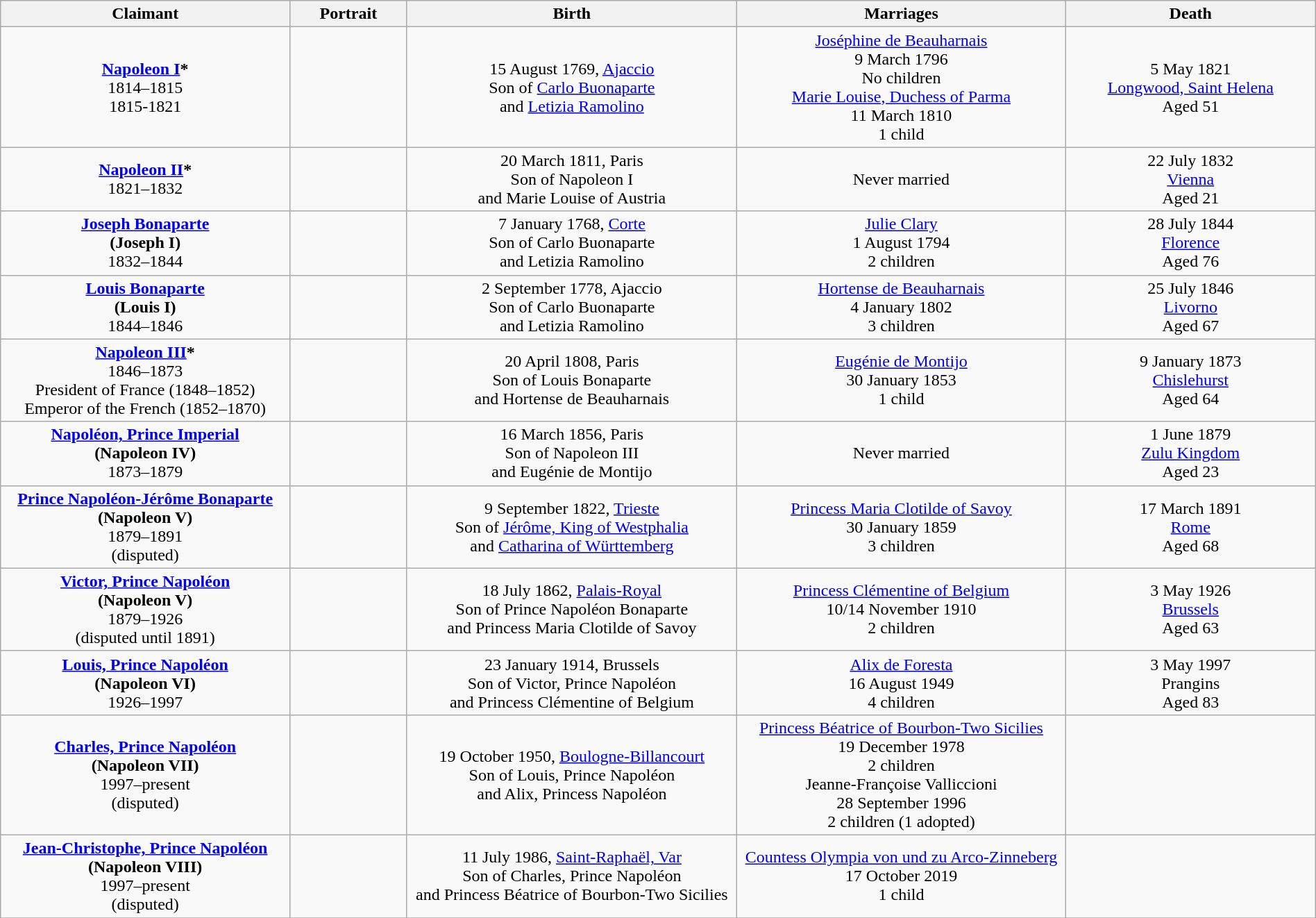<table style="text-align:center; width:100%" class="wikitable">
<tr>
<th width=22%>Claimant</th>
<th width=105px>Portrait</th>
<th>Birth</th>
<th width=25%>Marriages</th>
<th width=19%>Death</th>
</tr>
<tr>
<td><strong><a href='#'>Napoleon I</a>*</strong><br>1814–1815<br>1815-1821</td>
<td></td>
<td>15 August 1769, <a href='#'>Ajaccio</a><br>Son of <a href='#'>Carlo Buonaparte</a><br>and <a href='#'>Letizia Ramolino</a></td>
<td><a href='#'>Joséphine de Beauharnais</a><br>9 March 1796<br>No children<br><a href='#'>Marie Louise, Duchess of Parma</a><br>11 March 1810<br>1 child</td>
<td>5 May 1821<br><a href='#'>Longwood, Saint Helena</a><br>Aged 51</td>
</tr>
<tr>
<td><strong><a href='#'>Napoleon II</a>*</strong><br>1821–1832</td>
<td></td>
<td>20 March 1811, Paris<br>Son of Napoleon I<br>and Marie Louise of Austria</td>
<td>Never married</td>
<td>22 July 1832<br><a href='#'>Vienna</a><br>Aged 21</td>
</tr>
<tr>
<td><strong><a href='#'>Joseph Bonaparte</a></strong><br><strong>(Joseph I)</strong><br>1832–1844</td>
<td></td>
<td>7 January 1768, <a href='#'>Corte</a><br>Son of Carlo Buonaparte<br>and Letizia Ramolino</td>
<td><a href='#'>Julie Clary</a><br>1 August 1794<br>2 children</td>
<td>28 July 1844<br><a href='#'>Florence</a><br>Aged 76</td>
</tr>
<tr>
<td><strong><a href='#'>Louis Bonaparte</a></strong><br><strong>(Louis I)</strong><br>1844–1846</td>
<td></td>
<td>2 September 1778, Ajaccio<br>Son of Carlo Buonaparte<br>and Letizia Ramolino</td>
<td><a href='#'>Hortense de Beauharnais</a><br>4 January 1802<br>3 children</td>
<td>25 July 1846<br><a href='#'>Livorno</a><br>Aged 67</td>
</tr>
<tr>
<td><strong><a href='#'>Napoleon III</a>*</strong><br>1846–1873<br>President of France (1848–1852)<br>Emperor of the French (1852–1870)</td>
<td></td>
<td>20 April 1808, Paris<br>Son of Louis Bonaparte<br>and Hortense de Beauharnais</td>
<td><a href='#'>Eugénie de Montijo</a><br>30 January 1853<br>1 child</td>
<td>9 January 1873<br><a href='#'>Chislehurst</a><br>Aged 64</td>
</tr>
<tr>
<td><strong><a href='#'>Napoléon, Prince Imperial</a></strong><br><strong>(Napoleon IV)</strong><br>1873–1879</td>
<td></td>
<td>16 March 1856, Paris<br>Son of Napoleon III<br>and Eugénie de Montijo</td>
<td>Never married</td>
<td>1 June 1879<br><a href='#'>Zulu Kingdom</a><br>Aged 23</td>
</tr>
<tr>
<td><strong><a href='#'>Prince Napoléon-Jérôme Bonaparte</a></strong><br><strong>(Napoleon V)</strong><br>1879–1891<br>(disputed)</td>
<td></td>
<td>9 September 1822, <a href='#'>Trieste</a><br>Son of <a href='#'>Jérôme, King of Westphalia</a><br>and <a href='#'>Catharina of Württemberg</a></td>
<td><a href='#'>Princess Maria Clotilde of Savoy</a><br>30 January 1859<br>3 children</td>
<td>17 March 1891<br><a href='#'>Rome</a><br>Aged 68</td>
</tr>
<tr>
<td><strong><a href='#'>Victor, Prince Napoléon</a></strong><br><strong>(Napoleon V)</strong><br>1879–1926<br>(disputed until 1891)</td>
<td></td>
<td>18 July 1862, <a href='#'>Palais-Royal</a><br>Son of Prince Napoléon Bonaparte<br>and Princess Maria Clotilde of Savoy</td>
<td><a href='#'>Princess Clémentine of Belgium</a><br>10/14 November 1910<br>2 children</td>
<td>3 May 1926<br><a href='#'>Brussels</a><br>Aged 63</td>
</tr>
<tr>
<td><strong><a href='#'>Louis, Prince Napoléon</a></strong><br><strong>(Napoleon VI)</strong><br>1926–1997</td>
<td></td>
<td>23 January 1914, Brussels<br>Son of Victor, Prince Napoléon<br>and Princess Clémentine of Belgium</td>
<td><a href='#'>Alix de Foresta</a><br>16 August 1949<br>4 children</td>
<td>3 May 1997<br>Prangins<br>Aged 83</td>
</tr>
<tr>
<td><strong><a href='#'>Charles, Prince Napoléon</a></strong><br><strong>(Napoleon VII)</strong><br>1997–present<br>(disputed)</td>
<td></td>
<td>19 October 1950, <a href='#'>Boulogne-Billancourt</a><br>Son of Louis, Prince Napoléon<br>and Alix, Princess Napoléon</td>
<td><a href='#'>Princess Béatrice of Bourbon-Two Sicilies</a><br>19 December 1978<br>2 children<br>Jeanne-Françoise Valliccioni<br>28 September 1996<br>2 children (1 adopted)</td>
<td></td>
</tr>
<tr>
<td><strong><a href='#'>Jean-Christophe, Prince Napoléon</a></strong><br><strong>(Napoleon VIII)</strong><br>1997–present<br>(disputed)</td>
<td></td>
<td>11 July 1986, <a href='#'>Saint-Raphaël, Var</a><br>Son of Charles, Prince Napoléon<br>and Princess Béatrice of Bourbon-Two Sicilies</td>
<td><a href='#'>Countess Olympia von und zu Arco-Zinneberg</a><br> 17 October 2019<br>1 child</td>
<td></td>
</tr>
<tr>
</tr>
</table>
